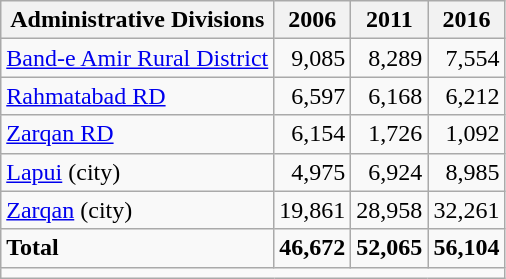<table class="wikitable">
<tr>
<th>Administrative Divisions</th>
<th>2006</th>
<th>2011</th>
<th>2016</th>
</tr>
<tr>
<td><a href='#'>Band-e Amir Rural District</a></td>
<td style="text-align: right;">9,085</td>
<td style="text-align: right;">8,289</td>
<td style="text-align: right;">7,554</td>
</tr>
<tr>
<td><a href='#'>Rahmatabad RD</a></td>
<td style="text-align: right;">6,597</td>
<td style="text-align: right;">6,168</td>
<td style="text-align: right;">6,212</td>
</tr>
<tr>
<td><a href='#'>Zarqan RD</a></td>
<td style="text-align: right;">6,154</td>
<td style="text-align: right;">1,726</td>
<td style="text-align: right;">1,092</td>
</tr>
<tr>
<td><a href='#'>Lapui</a> (city)</td>
<td style="text-align: right;">4,975</td>
<td style="text-align: right;">6,924</td>
<td style="text-align: right;">8,985</td>
</tr>
<tr>
<td><a href='#'>Zarqan</a> (city)</td>
<td style="text-align: right;">19,861</td>
<td style="text-align: right;">28,958</td>
<td style="text-align: right;">32,261</td>
</tr>
<tr>
<td><strong>Total</strong></td>
<td style="text-align: right;"><strong>46,672</strong></td>
<td style="text-align: right;"><strong>52,065</strong></td>
<td style="text-align: right;"><strong>56,104</strong></td>
</tr>
<tr>
<td colspan=4></td>
</tr>
</table>
